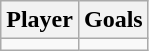<table class="wikitable sortable" style="text-align: left;">
<tr>
<th>Player</th>
<th>Goals</th>
</tr>
<tr>
<td></td>
<td></td>
</tr>
</table>
